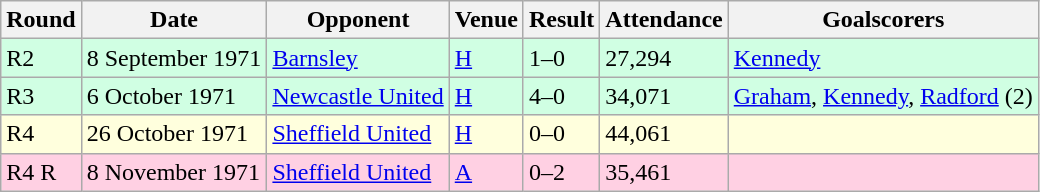<table class="wikitable">
<tr>
<th>Round</th>
<th>Date</th>
<th>Opponent</th>
<th>Venue</th>
<th>Result</th>
<th>Attendance</th>
<th>Goalscorers</th>
</tr>
<tr style="background-color: #d0ffe3;">
<td>R2</td>
<td>8 September 1971</td>
<td><a href='#'>Barnsley</a></td>
<td><a href='#'>H</a></td>
<td>1–0</td>
<td>27,294</td>
<td><a href='#'>Kennedy</a></td>
</tr>
<tr style="background-color: #d0ffe3;">
<td>R3</td>
<td>6 October 1971</td>
<td><a href='#'>Newcastle United</a></td>
<td><a href='#'>H</a></td>
<td>4–0</td>
<td>34,071</td>
<td><a href='#'>Graham</a>, <a href='#'>Kennedy</a>, <a href='#'>Radford</a> (2)</td>
</tr>
<tr style="background-color: #ffffdd;">
<td>R4</td>
<td>26 October 1971</td>
<td><a href='#'>Sheffield United</a></td>
<td><a href='#'>H</a></td>
<td>0–0</td>
<td>44,061</td>
<td></td>
</tr>
<tr style="background-color:  #ffd0e3;">
<td>R4 R</td>
<td>8 November 1971</td>
<td><a href='#'>Sheffield United</a></td>
<td><a href='#'>A</a></td>
<td>0–2</td>
<td>35,461</td>
<td></td>
</tr>
</table>
